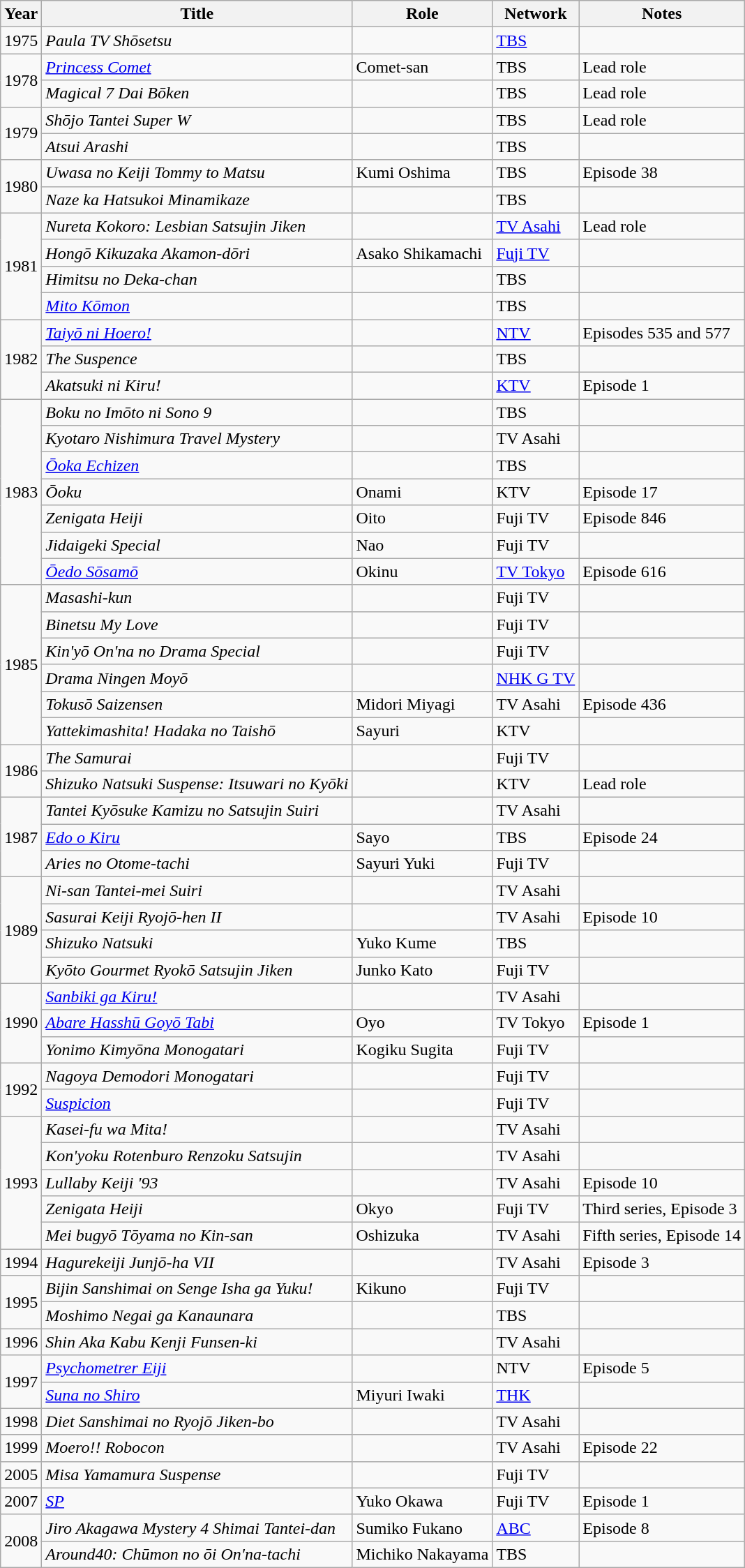<table class="wikitable">
<tr>
<th>Year</th>
<th>Title</th>
<th>Role</th>
<th>Network</th>
<th>Notes</th>
</tr>
<tr>
<td>1975</td>
<td><em>Paula TV Shōsetsu</em></td>
<td></td>
<td><a href='#'>TBS</a></td>
<td></td>
</tr>
<tr>
<td rowspan="2">1978</td>
<td><em><a href='#'>Princess Comet</a></em></td>
<td>Comet-san</td>
<td>TBS</td>
<td>Lead role</td>
</tr>
<tr>
<td><em>Magical 7 Dai Bōken</em></td>
<td></td>
<td>TBS</td>
<td>Lead role</td>
</tr>
<tr>
<td rowspan="2">1979</td>
<td><em>Shōjo Tantei Super W</em></td>
<td></td>
<td>TBS</td>
<td>Lead role</td>
</tr>
<tr>
<td><em>Atsui Arashi</em></td>
<td></td>
<td>TBS</td>
<td></td>
</tr>
<tr>
<td rowspan="2">1980</td>
<td><em>Uwasa no Keiji Tommy to Matsu</em></td>
<td>Kumi Oshima</td>
<td>TBS</td>
<td>Episode 38</td>
</tr>
<tr>
<td><em>Naze ka Hatsukoi Minamikaze</em></td>
<td></td>
<td>TBS</td>
<td></td>
</tr>
<tr>
<td rowspan="4">1981</td>
<td><em>Nureta Kokoro: Lesbian Satsujin Jiken</em></td>
<td></td>
<td><a href='#'>TV Asahi</a></td>
<td>Lead role</td>
</tr>
<tr>
<td><em>Hongō Kikuzaka Akamon-dōri</em></td>
<td>Asako Shikamachi</td>
<td><a href='#'>Fuji TV</a></td>
<td></td>
</tr>
<tr>
<td><em>Himitsu no Deka-chan</em></td>
<td></td>
<td>TBS</td>
<td></td>
</tr>
<tr>
<td><em><a href='#'>Mito Kōmon</a></em></td>
<td></td>
<td>TBS</td>
<td></td>
</tr>
<tr>
<td rowspan="3">1982</td>
<td><em><a href='#'>Taiyō ni Hoero!</a></em></td>
<td></td>
<td><a href='#'>NTV</a></td>
<td>Episodes 535 and 577</td>
</tr>
<tr>
<td><em>The Suspence</em></td>
<td></td>
<td>TBS</td>
<td></td>
</tr>
<tr>
<td><em>Akatsuki ni Kiru!</em></td>
<td></td>
<td><a href='#'>KTV</a></td>
<td>Episode 1</td>
</tr>
<tr>
<td rowspan="7">1983</td>
<td><em>Boku no Imōto ni Sono 9</em></td>
<td></td>
<td>TBS</td>
<td></td>
</tr>
<tr>
<td><em>Kyotaro Nishimura Travel Mystery</em></td>
<td></td>
<td>TV Asahi</td>
<td></td>
</tr>
<tr>
<td><em><a href='#'>Ōoka Echizen</a></em></td>
<td></td>
<td>TBS</td>
<td></td>
</tr>
<tr>
<td><em>Ōoku</em></td>
<td>Onami</td>
<td>KTV</td>
<td>Episode 17</td>
</tr>
<tr>
<td><em>Zenigata Heiji</em></td>
<td>Oito</td>
<td>Fuji TV</td>
<td>Episode 846</td>
</tr>
<tr>
<td><em>Jidaigeki Special</em></td>
<td>Nao</td>
<td>Fuji TV</td>
<td></td>
</tr>
<tr>
<td><em><a href='#'>Ōedo Sōsamō</a></em></td>
<td>Okinu</td>
<td><a href='#'>TV Tokyo</a></td>
<td>Episode 616</td>
</tr>
<tr>
<td rowspan="6">1985</td>
<td><em>Masashi-kun</em></td>
<td></td>
<td>Fuji TV</td>
<td></td>
</tr>
<tr>
<td><em>Binetsu My Love</em></td>
<td></td>
<td>Fuji TV</td>
<td></td>
</tr>
<tr>
<td><em>Kin'yō On'na no Drama Special</em></td>
<td></td>
<td>Fuji TV</td>
<td></td>
</tr>
<tr>
<td><em>Drama Ningen Moyō</em></td>
<td></td>
<td><a href='#'>NHK G TV</a></td>
<td></td>
</tr>
<tr>
<td><em>Tokusō Saizensen</em></td>
<td>Midori Miyagi</td>
<td>TV Asahi</td>
<td>Episode 436</td>
</tr>
<tr>
<td><em>Yattekimashita! Hadaka no Taishō</em></td>
<td>Sayuri</td>
<td>KTV</td>
<td></td>
</tr>
<tr>
<td rowspan="2">1986</td>
<td><em>The Samurai</em></td>
<td></td>
<td>Fuji TV</td>
<td></td>
</tr>
<tr>
<td><em>Shizuko Natsuki Suspense: Itsuwari no Kyōki</em></td>
<td></td>
<td>KTV</td>
<td>Lead role</td>
</tr>
<tr>
<td rowspan="3">1987</td>
<td><em>Tantei Kyōsuke Kamizu no Satsujin Suiri</em></td>
<td></td>
<td>TV Asahi</td>
<td></td>
</tr>
<tr>
<td><em><a href='#'>Edo o Kiru</a></em></td>
<td>Sayo</td>
<td>TBS</td>
<td>Episode 24</td>
</tr>
<tr>
<td><em>Aries no Otome-tachi</em></td>
<td>Sayuri Yuki</td>
<td>Fuji TV</td>
<td></td>
</tr>
<tr>
<td rowspan="4">1989</td>
<td><em>Ni-san Tantei-mei Suiri</em></td>
<td></td>
<td>TV Asahi</td>
<td></td>
</tr>
<tr>
<td><em>Sasurai Keiji Ryojō-hen II</em></td>
<td></td>
<td>TV Asahi</td>
<td>Episode 10</td>
</tr>
<tr>
<td><em>Shizuko Natsuki</em></td>
<td>Yuko Kume</td>
<td>TBS</td>
<td></td>
</tr>
<tr>
<td><em>Kyōto Gourmet Ryokō Satsujin Jiken</em></td>
<td>Junko Kato</td>
<td>Fuji TV</td>
<td></td>
</tr>
<tr>
<td rowspan="3">1990</td>
<td><em><a href='#'>Sanbiki ga Kiru!</a></em></td>
<td></td>
<td>TV Asahi</td>
<td></td>
</tr>
<tr>
<td><em><a href='#'>Abare Hasshū Goyō Tabi</a></em></td>
<td>Oyo</td>
<td>TV Tokyo</td>
<td>Episode 1</td>
</tr>
<tr>
<td><em>Yonimo Kimyōna Monogatari</em></td>
<td>Kogiku Sugita</td>
<td>Fuji TV</td>
<td></td>
</tr>
<tr>
<td rowspan="2">1992</td>
<td><em>Nagoya Demodori Monogatari</em></td>
<td></td>
<td>Fuji TV</td>
<td></td>
</tr>
<tr>
<td><em><a href='#'>Suspicion</a></em></td>
<td></td>
<td>Fuji TV</td>
<td></td>
</tr>
<tr>
<td rowspan="5">1993</td>
<td><em>Kasei-fu wa Mita!</em></td>
<td></td>
<td>TV Asahi</td>
<td></td>
</tr>
<tr>
<td><em>Kon'yoku Rotenburo Renzoku Satsujin</em></td>
<td></td>
<td>TV Asahi</td>
<td></td>
</tr>
<tr>
<td><em>Lullaby Keiji '93</em></td>
<td></td>
<td>TV Asahi</td>
<td>Episode 10</td>
</tr>
<tr>
<td><em>Zenigata Heiji</em></td>
<td>Okyo</td>
<td>Fuji TV</td>
<td>Third series, Episode 3</td>
</tr>
<tr>
<td><em>Mei bugyō Tōyama no Kin-san</em></td>
<td>Oshizuka</td>
<td>TV Asahi</td>
<td>Fifth series, Episode 14</td>
</tr>
<tr>
<td>1994</td>
<td><em>Hagurekeiji Junjō-ha VII</em></td>
<td></td>
<td>TV Asahi</td>
<td>Episode 3</td>
</tr>
<tr>
<td rowspan="2">1995</td>
<td><em>Bijin Sanshimai on Senge Isha ga Yuku!</em></td>
<td>Kikuno</td>
<td>Fuji TV</td>
<td></td>
</tr>
<tr>
<td><em>Moshimo Negai ga Kanaunara</em></td>
<td></td>
<td>TBS</td>
<td></td>
</tr>
<tr>
<td>1996</td>
<td><em>Shin Aka Kabu Kenji Funsen-ki</em></td>
<td></td>
<td>TV Asahi</td>
<td></td>
</tr>
<tr>
<td rowspan="2">1997</td>
<td><em><a href='#'>Psychometrer Eiji</a></em></td>
<td></td>
<td>NTV</td>
<td>Episode 5</td>
</tr>
<tr>
<td><em><a href='#'>Suna no Shiro</a></em></td>
<td>Miyuri Iwaki</td>
<td><a href='#'>THK</a></td>
<td></td>
</tr>
<tr>
<td>1998</td>
<td><em>Diet Sanshimai no Ryojō Jiken-bo</em></td>
<td></td>
<td>TV Asahi</td>
<td></td>
</tr>
<tr>
<td>1999</td>
<td><em>Moero!! Robocon</em></td>
<td></td>
<td>TV Asahi</td>
<td>Episode 22</td>
</tr>
<tr>
<td>2005</td>
<td><em>Misa Yamamura Suspense</em></td>
<td></td>
<td>Fuji TV</td>
<td></td>
</tr>
<tr>
<td>2007</td>
<td><em><a href='#'>SP</a></em></td>
<td>Yuko Okawa</td>
<td>Fuji TV</td>
<td>Episode 1</td>
</tr>
<tr>
<td rowspan="2">2008</td>
<td><em>Jiro Akagawa Mystery 4 Shimai Tantei-dan</em></td>
<td>Sumiko Fukano</td>
<td><a href='#'>ABC</a></td>
<td>Episode 8</td>
</tr>
<tr>
<td><em>Around40: Chūmon no ōi On'na-tachi</em></td>
<td>Michiko Nakayama</td>
<td>TBS</td>
<td></td>
</tr>
</table>
